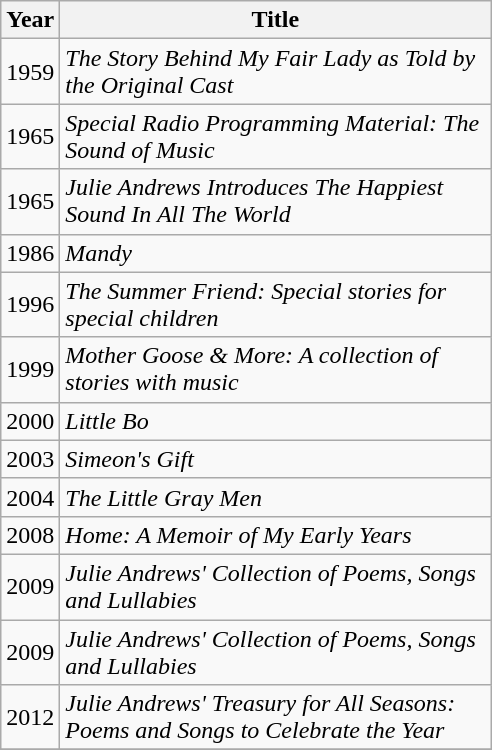<table class="wikitable" style="text-align:center;">
<tr>
<th rowspan="1" style="width:30px;">Year</th>
<th rowspan="1" style="width:280px;">Title</th>
</tr>
<tr>
<td>1959</td>
<td align="left"><em>The Story Behind My Fair Lady as Told by the Original Cast</em></td>
</tr>
<tr>
<td>1965</td>
<td align="left"><em>Special Radio Programming Material: The Sound of Music</em></td>
</tr>
<tr>
<td>1965</td>
<td align="left"><em>Julie Andrews Introduces The Happiest Sound In All The World</em></td>
</tr>
<tr>
<td>1986</td>
<td align="left"><em>Mandy</em></td>
</tr>
<tr>
<td>1996</td>
<td align="left"><em>The Summer Friend: Special stories for special children</em></td>
</tr>
<tr>
<td>1999</td>
<td align="left"><em>Mother Goose & More: A collection of stories with music</em></td>
</tr>
<tr>
<td>2000</td>
<td align="left"><em>Little Bo</em></td>
</tr>
<tr>
<td>2003</td>
<td align="left"><em>Simeon's Gift</em></td>
</tr>
<tr>
<td>2004</td>
<td align="left"><em>The Little Gray Men</em></td>
</tr>
<tr>
<td>2008</td>
<td align="left"><em>Home: A Memoir of My Early Years</em></td>
</tr>
<tr>
<td>2009</td>
<td align="left"><em>Julie Andrews' Collection of Poems, Songs and Lullabies</em></td>
</tr>
<tr>
<td>2009</td>
<td align="left"><em>Julie Andrews' Collection of Poems, Songs and Lullabies</em></td>
</tr>
<tr>
<td>2012</td>
<td align="left"><em>Julie Andrews' Treasury for All Seasons: Poems and Songs to Celebrate the Year</em></td>
</tr>
<tr>
</tr>
</table>
